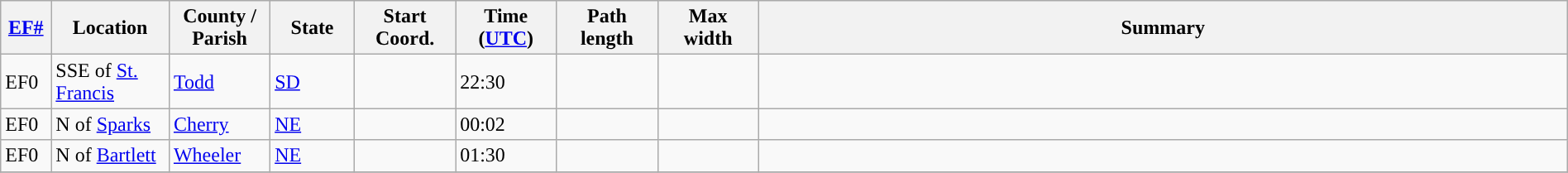<table class="wikitable sortable" style="width:100%;">
<tr>
<th scope="col"  style="width:3%; text-align:center;"><a href='#'>EF#</a></th>
<th scope="col"  style="width:7%; text-align:center;" class="unsortable">Location</th>
<th scope="col"  style="width:6%; text-align:center;" class="unsortable">County / Parish</th>
<th scope="col"  style="width:5%; text-align:center;">State</th>
<th scope="col"  style="width:6%; text-align:center;">Start Coord.</th>
<th scope="col"  style="width:6%; text-align:center;">Time (<a href='#'>UTC</a>)</th>
<th scope="col"  style="width:6%; text-align:center;">Path length</th>
<th scope="col"  style="width:6%; text-align:center;">Max width</th>
<th scope="col" class="unsortable" style="width:48%; text-align:center;">Summary</th>
</tr>
<tr>
<td>EF0</td>
<td>SSE of <a href='#'>St. Francis</a></td>
<td><a href='#'>Todd</a></td>
<td><a href='#'>SD</a></td>
<td></td>
<td>22:30</td>
<td></td>
<td></td>
<td></td>
</tr>
<tr>
<td>EF0</td>
<td>N of <a href='#'>Sparks</a></td>
<td><a href='#'>Cherry</a></td>
<td><a href='#'>NE</a></td>
<td></td>
<td>00:02</td>
<td></td>
<td></td>
<td></td>
</tr>
<tr>
<td>EF0</td>
<td>N of <a href='#'>Bartlett</a></td>
<td><a href='#'>Wheeler</a></td>
<td><a href='#'>NE</a></td>
<td></td>
<td>01:30</td>
<td></td>
<td></td>
<td></td>
</tr>
<tr>
</tr>
</table>
